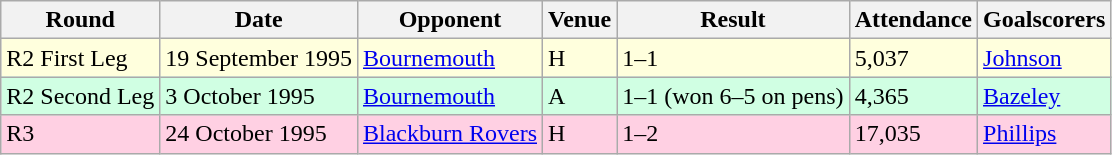<table class="wikitable">
<tr>
<th>Round</th>
<th>Date</th>
<th>Opponent</th>
<th>Venue</th>
<th>Result</th>
<th>Attendance</th>
<th>Goalscorers</th>
</tr>
<tr style="background-color: #ffffdd;">
<td>R2 First Leg</td>
<td>19 September 1995</td>
<td><a href='#'>Bournemouth</a></td>
<td>H</td>
<td>1–1</td>
<td>5,037</td>
<td><a href='#'>Johnson</a></td>
</tr>
<tr style="background-color: #d0ffe3;">
<td>R2 Second Leg</td>
<td>3 October 1995</td>
<td><a href='#'>Bournemouth</a></td>
<td>A</td>
<td>1–1 (won 6–5 on pens)</td>
<td>4,365</td>
<td><a href='#'>Bazeley</a></td>
</tr>
<tr style="background-color: #ffd0e3;">
<td>R3</td>
<td>24 October 1995</td>
<td><a href='#'>Blackburn Rovers</a></td>
<td>H</td>
<td>1–2</td>
<td>17,035</td>
<td><a href='#'>Phillips</a></td>
</tr>
</table>
